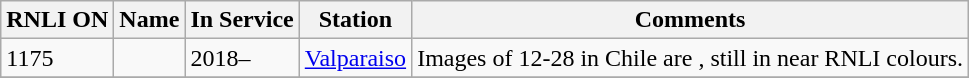<table class="wikitable">
<tr>
<th>RNLI ON</th>
<th>Name</th>
<th>In Service</th>
<th>Station</th>
<th>Comments</th>
</tr>
<tr>
<td>1175</td>
<td></td>
<td>2018–</td>
<td><a href='#'>Valparaiso</a></td>
<td>Images of 12-28 in Chile are , still in near RNLI colours.</td>
</tr>
<tr>
</tr>
</table>
